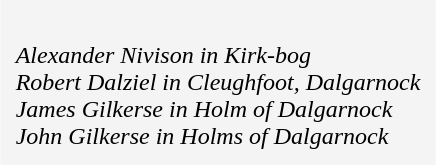<table cellpadding=10 border="0" align=center>
<tr>
<td bgcolor=#f4f4f4><br><em>Alexander Nivison in Kirk-bog</em><br>
<em>Robert Dalziel in Cleughfoot, Dalgarnock</em><br>
<em>James Gilkerse in Holm of Dalgarnock</em><br>
<em>John Gilkerse in Holms of Dalgarnock</em><br></td>
</tr>
</table>
